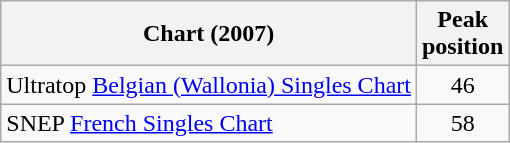<table class="wikitable">
<tr>
<th>Chart (2007)</th>
<th>Peak<br>position</th>
</tr>
<tr>
<td>Ultratop <a href='#'>Belgian (Wallonia) Singles Chart</a></td>
<td align="center">46</td>
</tr>
<tr>
<td>SNEP <a href='#'>French Singles Chart</a></td>
<td align="center">58</td>
</tr>
</table>
